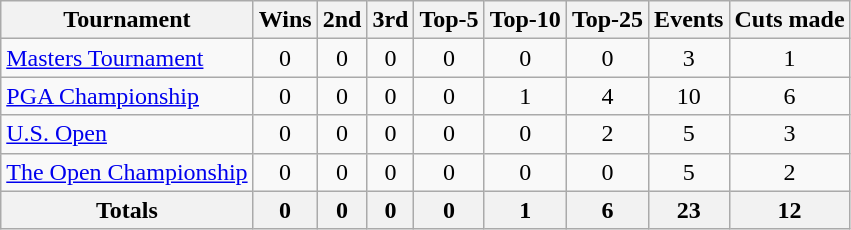<table class=wikitable style=text-align:center>
<tr>
<th>Tournament</th>
<th>Wins</th>
<th>2nd</th>
<th>3rd</th>
<th>Top-5</th>
<th>Top-10</th>
<th>Top-25</th>
<th>Events</th>
<th>Cuts made</th>
</tr>
<tr>
<td align=left><a href='#'>Masters Tournament</a></td>
<td>0</td>
<td>0</td>
<td>0</td>
<td>0</td>
<td>0</td>
<td>0</td>
<td>3</td>
<td>1</td>
</tr>
<tr>
<td align=left><a href='#'>PGA Championship</a></td>
<td>0</td>
<td>0</td>
<td>0</td>
<td>0</td>
<td>1</td>
<td>4</td>
<td>10</td>
<td>6</td>
</tr>
<tr>
<td align=left><a href='#'>U.S. Open</a></td>
<td>0</td>
<td>0</td>
<td>0</td>
<td>0</td>
<td>0</td>
<td>2</td>
<td>5</td>
<td>3</td>
</tr>
<tr>
<td align=left><a href='#'>The Open Championship</a></td>
<td>0</td>
<td>0</td>
<td>0</td>
<td>0</td>
<td>0</td>
<td>0</td>
<td>5</td>
<td>2</td>
</tr>
<tr>
<th>Totals</th>
<th>0</th>
<th>0</th>
<th>0</th>
<th>0</th>
<th>1</th>
<th>6</th>
<th>23</th>
<th>12</th>
</tr>
</table>
